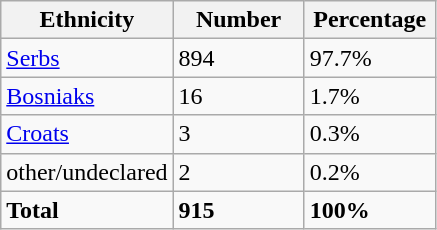<table class="wikitable">
<tr>
<th width="100px">Ethnicity</th>
<th width="80px">Number</th>
<th width="80px">Percentage</th>
</tr>
<tr>
<td><a href='#'>Serbs</a></td>
<td>894</td>
<td>97.7%</td>
</tr>
<tr>
<td><a href='#'>Bosniaks</a></td>
<td>16</td>
<td>1.7%</td>
</tr>
<tr>
<td><a href='#'>Croats</a></td>
<td>3</td>
<td>0.3%</td>
</tr>
<tr>
<td>other/undeclared</td>
<td>2</td>
<td>0.2%</td>
</tr>
<tr>
<td><strong>Total</strong></td>
<td><strong>915</strong></td>
<td><strong>100%</strong></td>
</tr>
</table>
